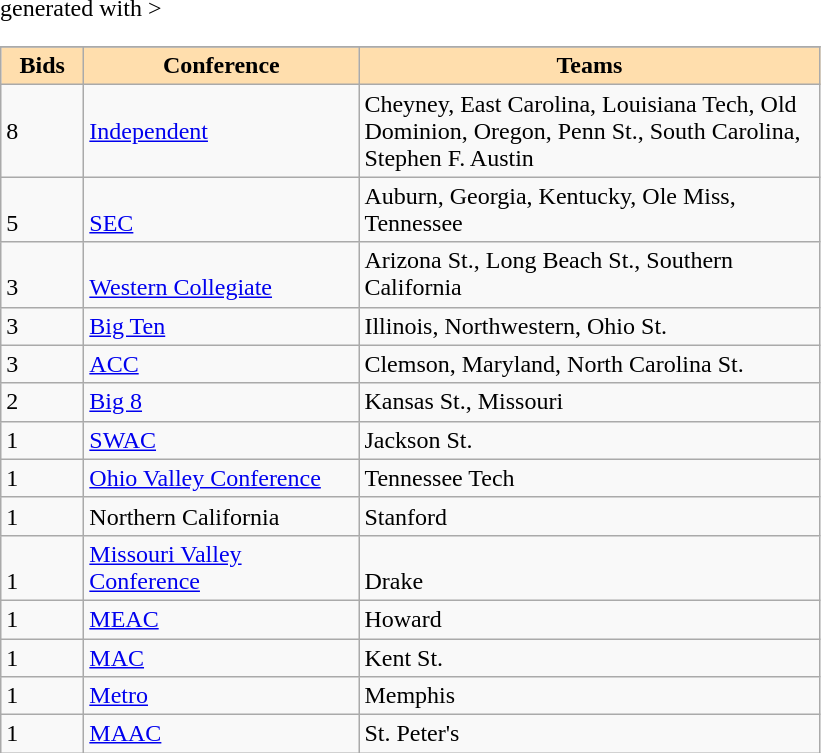<table class="wikitable" <hiddentext>generated with  >
<tr valign="bottom">
</tr>
<tr style="background-color:#FFdead;font-weight:bold"  align="center" valign="bottom">
<td width="48"  height="13"><strong>Bids</strong></td>
<td width="149"><strong>Conference</strong></td>
<td width="300"><strong>Teams</strong></td>
</tr>
<tr valign="center">
<td width="28" height="13">8</td>
<td width="176"><a href='#'>Independent</a></td>
<td width="54">Cheyney, East  Carolina, Louisiana Tech, Old Dominion, Oregon, Penn St., South Carolina, Stephen F. Austin</td>
</tr>
<tr valign="bottom">
<td height="13">5</td>
<td><a href='#'>SEC</a></td>
<td>Auburn, Georgia, Kentucky, Ole Miss, Tennessee</td>
</tr>
<tr valign="bottom">
<td height="13">3</td>
<td><a href='#'>Western Collegiate</a></td>
<td>Arizona St., Long Beach St., Southern California</td>
</tr>
<tr valign="bottom">
<td height="13">3</td>
<td><a href='#'>Big Ten</a></td>
<td>Illinois, Northwestern, Ohio St.</td>
</tr>
<tr valign="bottom">
<td height="13">3</td>
<td><a href='#'>ACC</a></td>
<td>Clemson, Maryland, North Carolina St.</td>
</tr>
<tr valign="bottom">
<td height="13">2</td>
<td><a href='#'>Big 8</a></td>
<td>Kansas St., Missouri</td>
</tr>
<tr valign="bottom">
<td height="13">1</td>
<td><a href='#'>SWAC</a></td>
<td>Jackson St.</td>
</tr>
<tr valign="bottom">
<td height="13">1</td>
<td><a href='#'>Ohio Valley Conference</a></td>
<td>Tennessee Tech</td>
</tr>
<tr valign="bottom">
<td height="13">1</td>
<td>Northern California</td>
<td>Stanford</td>
</tr>
<tr valign="bottom">
<td height="13">1</td>
<td><a href='#'>Missouri Valley Conference</a></td>
<td>Drake</td>
</tr>
<tr valign="bottom">
<td height="13">1</td>
<td><a href='#'>MEAC</a></td>
<td>Howard</td>
</tr>
<tr valign="bottom">
<td height="13">1</td>
<td><a href='#'>MAC</a></td>
<td>Kent St.</td>
</tr>
<tr valign="bottom">
<td height="13">1</td>
<td><a href='#'>Metro</a></td>
<td>Memphis</td>
</tr>
<tr valign="bottom">
<td height="13">1</td>
<td><a href='#'>MAAC</a></td>
<td>St. Peter's</td>
</tr>
</table>
